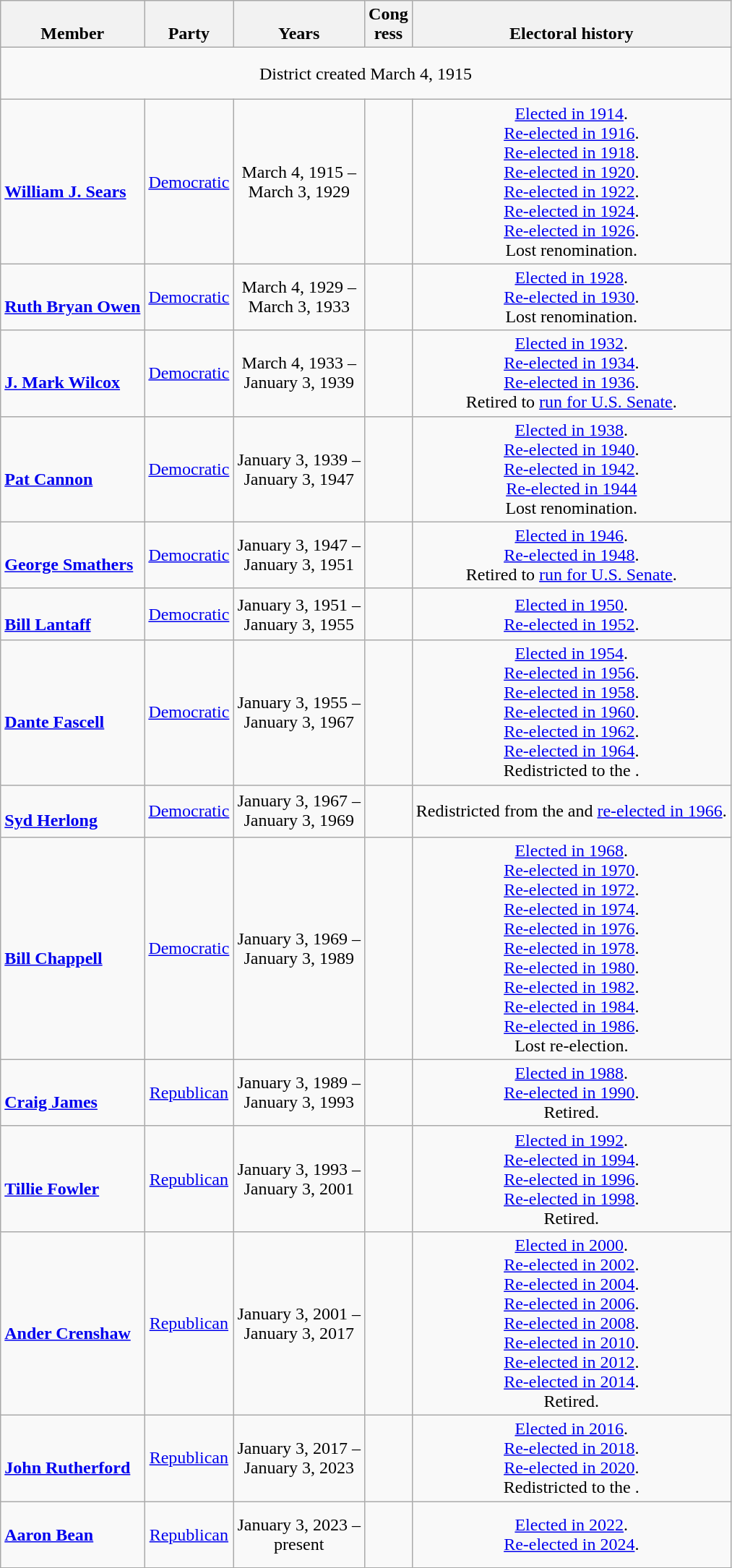<table class=wikitable style="text-align:center">
<tr valign=bottom>
<th>Member</th>
<th>Party</th>
<th>Years</th>
<th>Cong<br>ress</th>
<th>Electoral history</th>
</tr>
<tr style="height:3em">
<td colspan=5>District created March 4, 1915</td>
</tr>
<tr style="height:3em">
<td align=left><br><strong><a href='#'>William J. Sears</a></strong><br></td>
<td><a href='#'>Democratic</a></td>
<td nowrap>March 4, 1915 –<br>March 3, 1929</td>
<td></td>
<td><a href='#'>Elected in 1914</a>.<br><a href='#'>Re-elected in 1916</a>.<br><a href='#'>Re-elected in 1918</a>.<br><a href='#'>Re-elected in 1920</a>.<br><a href='#'>Re-elected in 1922</a>.<br><a href='#'>Re-elected in 1924</a>.<br><a href='#'>Re-elected in 1926</a>.<br>Lost renomination.</td>
</tr>
<tr style="height:3em">
<td align=left><br><strong><a href='#'>Ruth Bryan Owen</a></strong><br></td>
<td><a href='#'>Democratic</a></td>
<td nowrap>March 4, 1929 –<br>March 3, 1933</td>
<td></td>
<td><a href='#'>Elected in 1928</a>.<br><a href='#'>Re-elected in 1930</a>.<br>Lost renomination.</td>
</tr>
<tr style="height:3em">
<td align=left><br><strong><a href='#'>J. Mark Wilcox</a></strong><br></td>
<td><a href='#'>Democratic</a></td>
<td nowrap>March 4, 1933 –<br>January 3, 1939</td>
<td></td>
<td><a href='#'>Elected in 1932</a>.<br><a href='#'>Re-elected in 1934</a>.<br><a href='#'>Re-elected in 1936</a>.<br>Retired to <a href='#'>run for U.S. Senate</a>.</td>
</tr>
<tr style="height:3em">
<td align=left><br><strong><a href='#'>Pat Cannon</a></strong><br></td>
<td><a href='#'>Democratic</a></td>
<td nowrap>January 3, 1939 –<br>January 3, 1947</td>
<td></td>
<td><a href='#'>Elected in 1938</a>.<br><a href='#'>Re-elected in 1940</a>.<br><a href='#'>Re-elected in 1942</a>.<br><a href='#'>Re-elected in 1944</a><br>Lost renomination.</td>
</tr>
<tr style="height:3em">
<td align=left><br><strong><a href='#'>George Smathers</a></strong><br></td>
<td><a href='#'>Democratic</a></td>
<td nowrap>January 3, 1947 –<br>January 3, 1951</td>
<td></td>
<td><a href='#'>Elected in 1946</a>.<br><a href='#'>Re-elected in 1948</a>.<br>Retired to <a href='#'>run for U.S. Senate</a>.</td>
</tr>
<tr style="height:3em">
<td align=left><br><strong><a href='#'>Bill Lantaff</a></strong><br></td>
<td><a href='#'>Democratic</a></td>
<td nowrap>January 3, 1951 –<br>January 3, 1955</td>
<td></td>
<td><a href='#'>Elected in 1950</a>.<br><a href='#'>Re-elected in 1952</a>.<br></td>
</tr>
<tr style="height:3em">
<td align=left><br><strong><a href='#'>Dante Fascell</a></strong><br></td>
<td><a href='#'>Democratic</a></td>
<td nowrap>January 3, 1955 –<br>January 3, 1967</td>
<td></td>
<td><a href='#'>Elected in 1954</a>.<br><a href='#'>Re-elected in 1956</a>.<br><a href='#'>Re-elected in 1958</a>.<br><a href='#'>Re-elected in 1960</a>.<br><a href='#'>Re-elected in 1962</a>.<br><a href='#'>Re-elected in 1964</a>.<br>Redistricted to the .</td>
</tr>
<tr style="height:3em">
<td align=left><br><strong><a href='#'>Syd Herlong</a></strong><br></td>
<td><a href='#'>Democratic</a></td>
<td nowrap>January 3, 1967 –<br>January 3, 1969</td>
<td></td>
<td>Redistricted from the  and <a href='#'>re-elected in 1966</a>.<br></td>
</tr>
<tr style="height:3em">
<td align=left><br><strong><a href='#'>Bill Chappell</a></strong><br></td>
<td><a href='#'>Democratic</a></td>
<td nowrap>January 3, 1969 –<br>January 3, 1989</td>
<td></td>
<td><a href='#'>Elected in 1968</a>.<br><a href='#'>Re-elected in 1970</a>.<br><a href='#'>Re-elected in 1972</a>.<br><a href='#'>Re-elected in 1974</a>.<br><a href='#'>Re-elected in 1976</a>.<br><a href='#'>Re-elected in 1978</a>.<br><a href='#'>Re-elected in 1980</a>.<br><a href='#'>Re-elected in 1982</a>.<br><a href='#'>Re-elected in 1984</a>.<br><a href='#'>Re-elected in 1986</a>.<br>Lost re-election.</td>
</tr>
<tr style="height:3em">
<td align=left><br><strong><a href='#'>Craig James</a></strong><br></td>
<td><a href='#'>Republican</a></td>
<td nowrap>January 3, 1989 –<br>January 3, 1993</td>
<td></td>
<td><a href='#'>Elected in 1988</a>.<br><a href='#'>Re-elected in 1990</a>.<br>Retired.</td>
</tr>
<tr style="height:3em">
<td align=left><br><strong><a href='#'>Tillie Fowler</a></strong><br></td>
<td><a href='#'>Republican</a></td>
<td nowrap>January 3, 1993 –<br>January 3, 2001</td>
<td></td>
<td><a href='#'>Elected in 1992</a>.<br><a href='#'>Re-elected in 1994</a>.<br><a href='#'>Re-elected in 1996</a>.<br><a href='#'>Re-elected in 1998</a>.<br>Retired.</td>
</tr>
<tr style="height:3em">
<td align=left><br><strong><a href='#'>Ander Crenshaw</a></strong><br></td>
<td><a href='#'>Republican</a></td>
<td nowrap>January 3, 2001 –<br>January 3, 2017</td>
<td></td>
<td><a href='#'>Elected in 2000</a>.<br><a href='#'>Re-elected in 2002</a>.<br><a href='#'>Re-elected in 2004</a>.<br><a href='#'>Re-elected in 2006</a>.<br><a href='#'>Re-elected in 2008</a>.<br><a href='#'>Re-elected in 2010</a>.<br><a href='#'>Re-elected in 2012</a>.<br><a href='#'>Re-elected in 2014</a>.<br>Retired.</td>
</tr>
<tr style="height:3em">
<td align=left><br><strong><a href='#'>John Rutherford</a></strong><br></td>
<td><a href='#'>Republican</a></td>
<td nowrap>January 3, 2017 –<br>January 3, 2023</td>
<td></td>
<td><a href='#'>Elected in 2016</a>.<br><a href='#'>Re-elected in 2018</a>.<br><a href='#'>Re-elected in 2020</a>.<br>Redistricted to the .</td>
</tr>
<tr>
<td align=left><br><strong><a href='#'>Aaron Bean</a></strong><br><br></td>
<td><a href='#'>Republican</a></td>
<td>January 3, 2023 –<br>present</td>
<td></td>
<td><a href='#'>Elected in 2022</a>.<br><a href='#'>Re-elected in 2024</a>.</td>
</tr>
</table>
